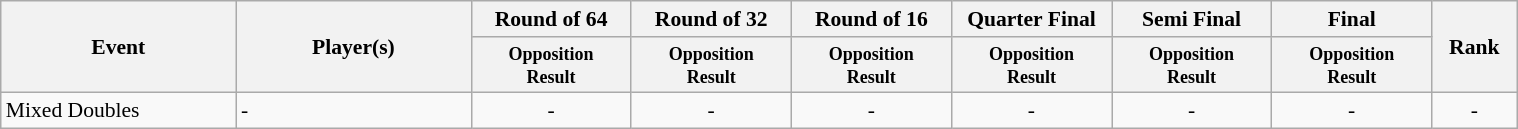<table class=wikitable style="font-size:90%">
<tr>
<th rowspan="2" width=150>Event</th>
<th rowspan="2" width=150>Player(s)</th>
<th width=100>Round of 64</th>
<th width=100>Round of 32</th>
<th width=100>Round of 16</th>
<th width=100>Quarter Final</th>
<th width=100>Semi Final</th>
<th width=100>Final</th>
<th rowspan="2" width=50>Rank</th>
</tr>
<tr>
<th style="line-height:1em"><small>Opposition<br>Result</small></th>
<th style="line-height:1em"><small>Opposition<br>Result</small></th>
<th style="line-height:1em"><small>Opposition<br>Result</small></th>
<th style="line-height:1em"><small>Opposition<br>Result</small></th>
<th style="line-height:1em"><small>Opposition<br>Result</small></th>
<th style="line-height:1em"><small>Opposition<br>Result</small></th>
</tr>
<tr>
<td>Mixed Doubles</td>
<td>-</td>
<td align="center">-</td>
<td align="center">-</td>
<td align="center">-</td>
<td align="center">-</td>
<td align="center">-</td>
<td align="center">-</td>
<td align="center">-</td>
</tr>
</table>
